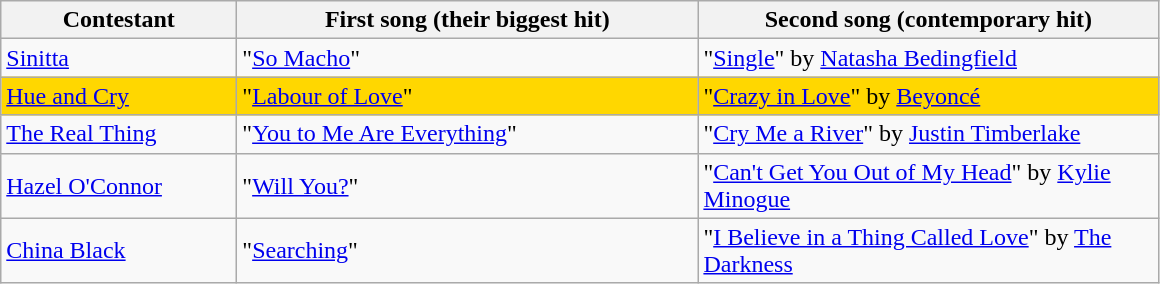<table class="wikitable">
<tr>
<th style="width:150px;">Contestant</th>
<th style="width:300px;">First song (their biggest hit)</th>
<th style="width:300px;">Second song (contemporary hit)</th>
</tr>
<tr>
<td><a href='#'>Sinitta</a></td>
<td>"<a href='#'>So Macho</a>"</td>
<td>"<a href='#'>Single</a>" by <a href='#'>Natasha Bedingfield</a></td>
</tr>
<tr style="background:gold;">
<td><a href='#'>Hue and Cry</a></td>
<td>"<a href='#'>Labour of Love</a>"</td>
<td>"<a href='#'>Crazy in Love</a>" by <a href='#'>Beyoncé</a></td>
</tr>
<tr>
<td><a href='#'>The Real Thing</a></td>
<td>"<a href='#'>You to Me Are Everything</a>"</td>
<td>"<a href='#'>Cry Me a River</a>" by <a href='#'>Justin Timberlake</a></td>
</tr>
<tr>
<td><a href='#'>Hazel O'Connor</a></td>
<td>"<a href='#'>Will You?</a>"</td>
<td>"<a href='#'>Can't Get You Out of My Head</a>" by <a href='#'>Kylie Minogue</a></td>
</tr>
<tr>
<td><a href='#'>China Black</a></td>
<td>"<a href='#'>Searching</a>"</td>
<td>"<a href='#'>I Believe in a Thing Called Love</a>" by <a href='#'>The Darkness</a></td>
</tr>
</table>
